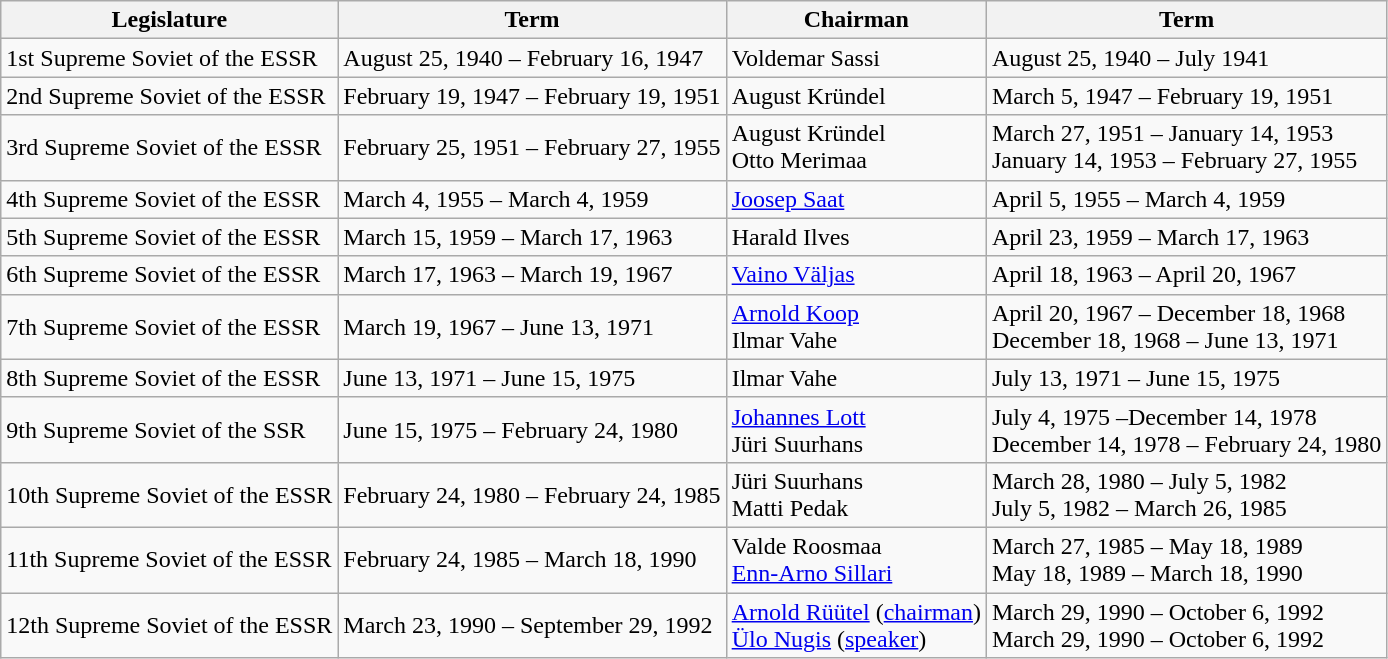<table class="wikitable">
<tr>
<th>Legislature</th>
<th>Term</th>
<th>Chairman</th>
<th>Term</th>
</tr>
<tr>
<td>1st Supreme Soviet of the ESSR</td>
<td>August 25, 1940 – February 16, 1947</td>
<td>Voldemar Sassi</td>
<td>August 25, 1940 – July 1941</td>
</tr>
<tr>
<td>2nd Supreme Soviet of the ESSR</td>
<td>February 19, 1947 – February 19, 1951</td>
<td>August Kründel</td>
<td>March 5, 1947 – February 19, 1951</td>
</tr>
<tr>
<td>3rd Supreme Soviet of the ESSR</td>
<td>February 25, 1951 – February 27, 1955</td>
<td>August Kründel<br>Otto Merimaa</td>
<td>March 27, 1951 – January 14, 1953<br>January 14, 1953 – February 27, 1955</td>
</tr>
<tr>
<td>4th Supreme Soviet of the ESSR</td>
<td>March 4, 1955 – March 4, 1959</td>
<td><a href='#'>Joosep Saat</a></td>
<td>April 5, 1955 – March 4, 1959</td>
</tr>
<tr>
<td>5th Supreme Soviet of the ESSR</td>
<td>March 15, 1959 – March 17, 1963</td>
<td>Harald Ilves</td>
<td>April 23, 1959 – March 17, 1963</td>
</tr>
<tr>
<td>6th Supreme Soviet of the ESSR</td>
<td>March 17, 1963 – March 19, 1967</td>
<td><a href='#'>Vaino Väljas</a></td>
<td>April 18, 1963 – April 20, 1967</td>
</tr>
<tr>
<td>7th Supreme Soviet of the ESSR</td>
<td>March 19, 1967 – June 13, 1971</td>
<td><a href='#'>Arnold Koop</a><br>Ilmar Vahe</td>
<td>April 20, 1967 – December 18, 1968<br>December 18, 1968 – June 13, 1971</td>
</tr>
<tr>
<td>8th Supreme Soviet of the ESSR</td>
<td>June 13, 1971 – June 15, 1975</td>
<td>Ilmar Vahe</td>
<td>July 13, 1971 – June 15, 1975</td>
</tr>
<tr>
<td>9th Supreme Soviet of the SSR</td>
<td>June 15, 1975 – February 24, 1980</td>
<td><a href='#'>Johannes Lott</a><br>Jüri Suurhans</td>
<td>July 4, 1975 –December 14, 1978<br>December 14, 1978 – February 24, 1980</td>
</tr>
<tr>
<td>10th Supreme Soviet of the ESSR</td>
<td>February 24, 1980 – February 24, 1985</td>
<td>Jüri Suurhans<br>Matti Pedak</td>
<td>March 28, 1980 – July 5, 1982<br>July 5, 1982 – March 26, 1985</td>
</tr>
<tr>
<td>11th Supreme Soviet of the ESSR</td>
<td>February 24, 1985 – March 18, 1990</td>
<td>Valde Roosmaa<br><a href='#'>Enn-Arno Sillari</a></td>
<td>March 27, 1985 – May 18, 1989<br>May 18, 1989 – March 18, 1990</td>
</tr>
<tr>
<td>12th Supreme Soviet of the ESSR </td>
<td>March 23, 1990 – September 29, 1992</td>
<td><a href='#'>Arnold Rüütel</a> (<a href='#'>chairman</a>)<br><a href='#'>Ülo Nugis</a> (<a href='#'>speaker</a>)</td>
<td>March 29, 1990 – October 6, 1992<br>March 29, 1990 – October 6, 1992</td>
</tr>
</table>
